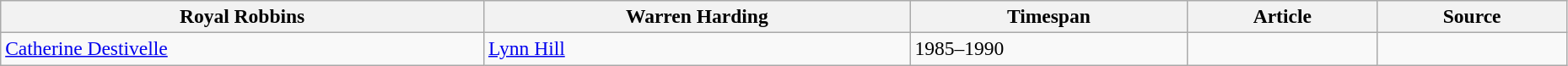<table class="wikitable"  style="font-size:98%; width:98%;">
<tr>
<th>Royal Robbins</th>
<th>Warren Harding</th>
<th>Timespan</th>
<th>Article</th>
<th class="unsortable">Source</th>
</tr>
<tr>
<td> <a href='#'>Catherine Destivelle</a></td>
<td> <a href='#'>Lynn Hill</a></td>
<td>1985–1990</td>
<td></td>
<td></td>
</tr>
</table>
